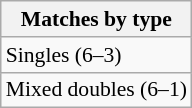<table class="wikitable" style=font-size:90%>
<tr>
<th>Matches by type</th>
</tr>
<tr>
<td>Singles (6–3)</td>
</tr>
<tr>
<td>Mixed doubles (6–1)</td>
</tr>
</table>
